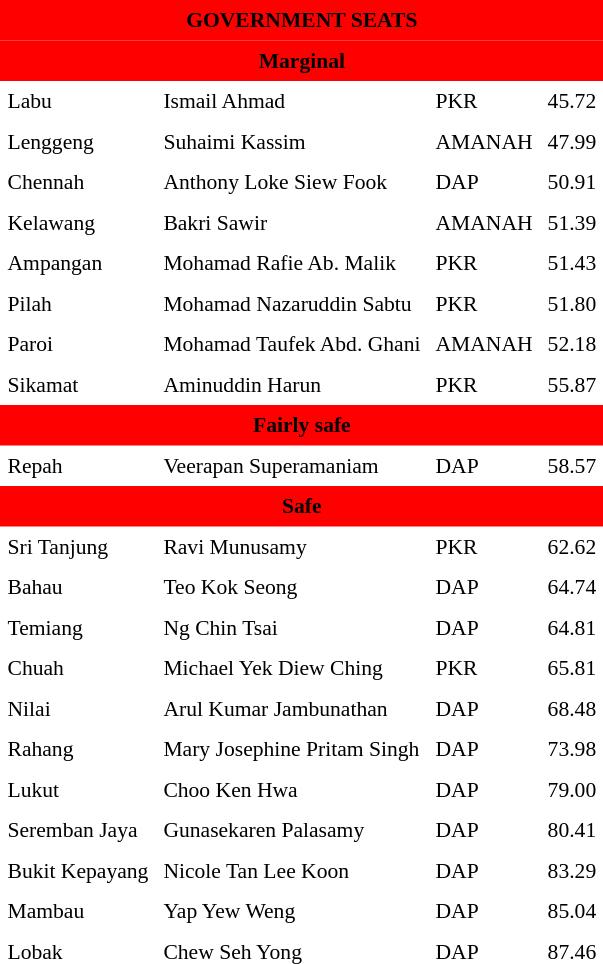<table class="toccolours" cellpadding="5" cellspacing="0" style="float:left; margin-right:.5em; margin-top:.4em; font-size:90%;">
<tr>
<td colspan="4"  style="text-align:center; background:red;"><span><strong>GOVERNMENT SEATS</strong></span></td>
</tr>
<tr>
<td colspan="4"  style="text-align:center; background:red;"><span><strong>Marginal</strong></span></td>
</tr>
<tr>
<td>Labu</td>
<td>Ismail Ahmad</td>
<td>PKR</td>
<td style="text-align:center;">45.72</td>
</tr>
<tr>
<td>Lenggeng</td>
<td>Suhaimi Kassim</td>
<td>AMANAH</td>
<td style="text-align:center;">47.99</td>
</tr>
<tr>
<td>Chennah</td>
<td>Anthony Loke Siew Fook</td>
<td>DAP</td>
<td style="text-align:center;">50.91</td>
</tr>
<tr>
<td>Kelawang</td>
<td>Bakri Sawir</td>
<td>AMANAH</td>
<td style="text-align:center;">51.39</td>
</tr>
<tr>
<td>Ampangan</td>
<td>Mohamad Rafie Ab. Malik</td>
<td>PKR</td>
<td style="text-align:center;">51.43</td>
</tr>
<tr>
<td>Pilah</td>
<td>Mohamad Nazaruddin Sabtu</td>
<td>PKR</td>
<td style="text-align:center;">51.80</td>
</tr>
<tr>
<td>Paroi</td>
<td>Mohamad Taufek Abd. Ghani</td>
<td>AMANAH</td>
<td style="text-align:center;">52.18</td>
</tr>
<tr>
<td>Sikamat</td>
<td>Aminuddin Harun</td>
<td>PKR</td>
<td style="text-align:center;">55.87</td>
</tr>
<tr>
<td colspan="4"  style="text-align:center; background:red;"><span><strong>Fairly safe</strong></span></td>
</tr>
<tr>
<td>Repah</td>
<td>Veerapan Superamaniam</td>
<td>DAP</td>
<td style="text-align:center;">58.57</td>
</tr>
<tr>
<td colspan="4"  style="text-align:center; background:red;"><span><strong>Safe</strong></span></td>
</tr>
<tr>
<td>Sri Tanjung</td>
<td>Ravi Munusamy</td>
<td>PKR</td>
<td style="text-align:center;">62.62</td>
</tr>
<tr>
<td>Bahau</td>
<td>Teo Kok Seong</td>
<td>DAP</td>
<td style="text-align:center;">64.74</td>
</tr>
<tr>
<td>Temiang</td>
<td>Ng Chin Tsai</td>
<td>DAP</td>
<td style="text-align:center;">64.81</td>
</tr>
<tr>
<td>Chuah</td>
<td>Michael Yek Diew Ching</td>
<td>PKR</td>
<td style="text-align:center;">65.81</td>
</tr>
<tr>
<td>Nilai</td>
<td>Arul Kumar Jambunathan</td>
<td>DAP</td>
<td style="text-align:center;">68.48</td>
</tr>
<tr>
<td>Rahang</td>
<td>Mary Josephine Pritam Singh</td>
<td>DAP</td>
<td style="text-align:center;">73.98</td>
</tr>
<tr>
<td>Lukut</td>
<td>Choo Ken Hwa</td>
<td>DAP</td>
<td style="text-align:center;">79.00</td>
</tr>
<tr>
<td>Seremban Jaya</td>
<td>Gunasekaren Palasamy</td>
<td>DAP</td>
<td style="text-align:center;">80.41</td>
</tr>
<tr>
<td>Bukit Kepayang</td>
<td>Nicole Tan Lee Koon</td>
<td>DAP</td>
<td style="text-align:center;">83.29</td>
</tr>
<tr>
<td>Mambau</td>
<td>Yap Yew Weng</td>
<td>DAP</td>
<td style="text-align:center;">85.04</td>
</tr>
<tr>
<td>Lobak</td>
<td>Chew Seh Yong</td>
<td>DAP</td>
<td style="text-align:center;">87.46</td>
</tr>
</table>
